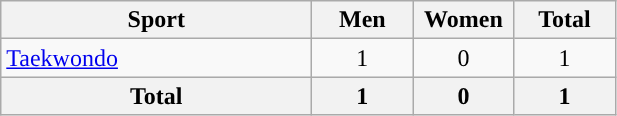<table class="wikitable" style="text-align:center">
<tr>
<th width=200>Sport</th>
<th width=60>Men</th>
<th width=60>Women</th>
<th width=60>Total</th>
</tr>
<tr>
<td align=left><a href='#'>Taekwondo</a></td>
<td>1</td>
<td>0</td>
<td>1</td>
</tr>
<tr>
<th align=left>Total</th>
<th>1</th>
<th>0</th>
<th>1</th>
</tr>
</table>
